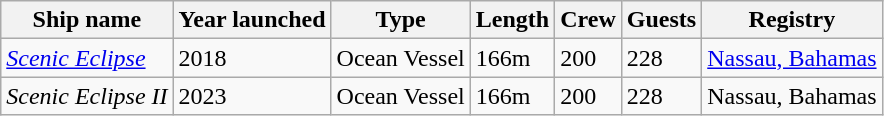<table class="wikitable">
<tr>
<th>Ship name</th>
<th>Year launched</th>
<th>Type</th>
<th>Length</th>
<th>Crew</th>
<th>Guests</th>
<th>Registry</th>
</tr>
<tr>
<td><em><a href='#'>Scenic Eclipse</a></em></td>
<td>2018</td>
<td>Ocean Vessel</td>
<td>166m</td>
<td>200</td>
<td>228</td>
<td><a href='#'>Nassau, Bahamas</a></td>
</tr>
<tr>
<td><em>Scenic Eclipse II</em></td>
<td>2023</td>
<td>Ocean Vessel</td>
<td>166m</td>
<td>200</td>
<td>228</td>
<td>Nassau, Bahamas</td>
</tr>
</table>
